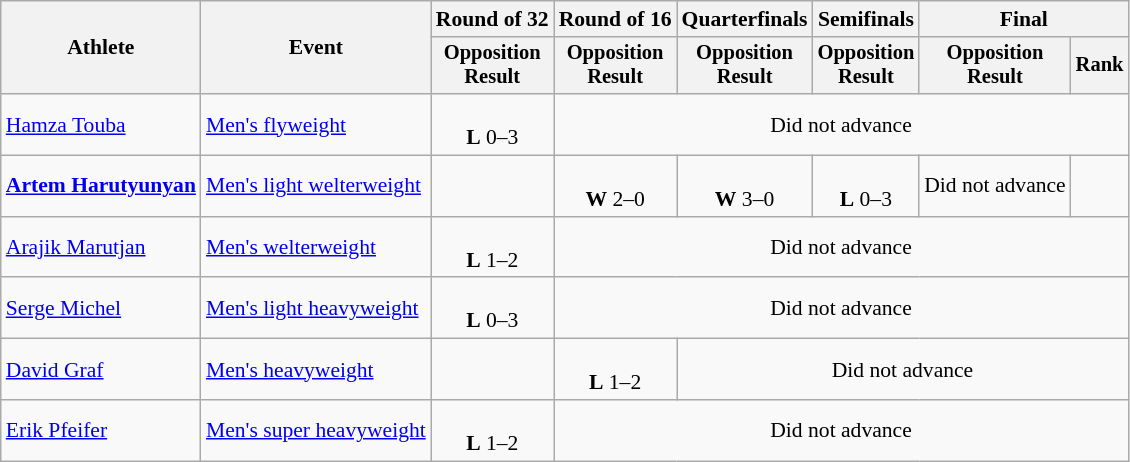<table class="wikitable" style="font-size:90%">
<tr>
<th rowspan=2>Athlete</th>
<th rowspan=2>Event</th>
<th>Round of 32</th>
<th>Round of 16</th>
<th>Quarterfinals</th>
<th>Semifinals</th>
<th colspan=2>Final</th>
</tr>
<tr style="font-size:95%">
<th>Opposition<br>Result</th>
<th>Opposition<br>Result</th>
<th>Opposition<br>Result</th>
<th>Opposition<br>Result</th>
<th>Opposition<br>Result</th>
<th>Rank</th>
</tr>
<tr align=center>
<td align=left><a href='#'>Hamza Touba</a></td>
<td align=left><a href='#'>Men's flyweight</a></td>
<td><br><strong>L</strong> 0–3</td>
<td colspan=5>Did not advance</td>
</tr>
<tr align=center>
<td align=left><strong><a href='#'>Artem Harutyunyan</a></strong></td>
<td align=left><a href='#'>Men's light welterweight</a></td>
<td></td>
<td><br><strong>W</strong> 2–0</td>
<td><br><strong>W</strong> 3–0</td>
<td><br><strong>L</strong> 0–3</td>
<td>Did not advance</td>
<td></td>
</tr>
<tr align=center>
<td align=left><a href='#'>Arajik Marutjan</a></td>
<td align=left><a href='#'>Men's welterweight</a></td>
<td><br><strong>L</strong> 1–2</td>
<td colspan=5>Did not advance</td>
</tr>
<tr align=center>
<td align=left><a href='#'>Serge Michel</a></td>
<td align=left><a href='#'>Men's light heavyweight</a></td>
<td><br><strong>L</strong> 0–3</td>
<td colspan=5>Did not advance</td>
</tr>
<tr align=center>
<td align=left><a href='#'>David Graf</a></td>
<td align=left><a href='#'>Men's heavyweight</a></td>
<td></td>
<td><br><strong>L</strong> 1–2</td>
<td colspan=4>Did not advance</td>
</tr>
<tr align=center>
<td align=left><a href='#'>Erik Pfeifer</a></td>
<td align=left><a href='#'>Men's super heavyweight</a></td>
<td><br><strong>L</strong> 1–2</td>
<td colspan=5>Did not advance</td>
</tr>
</table>
